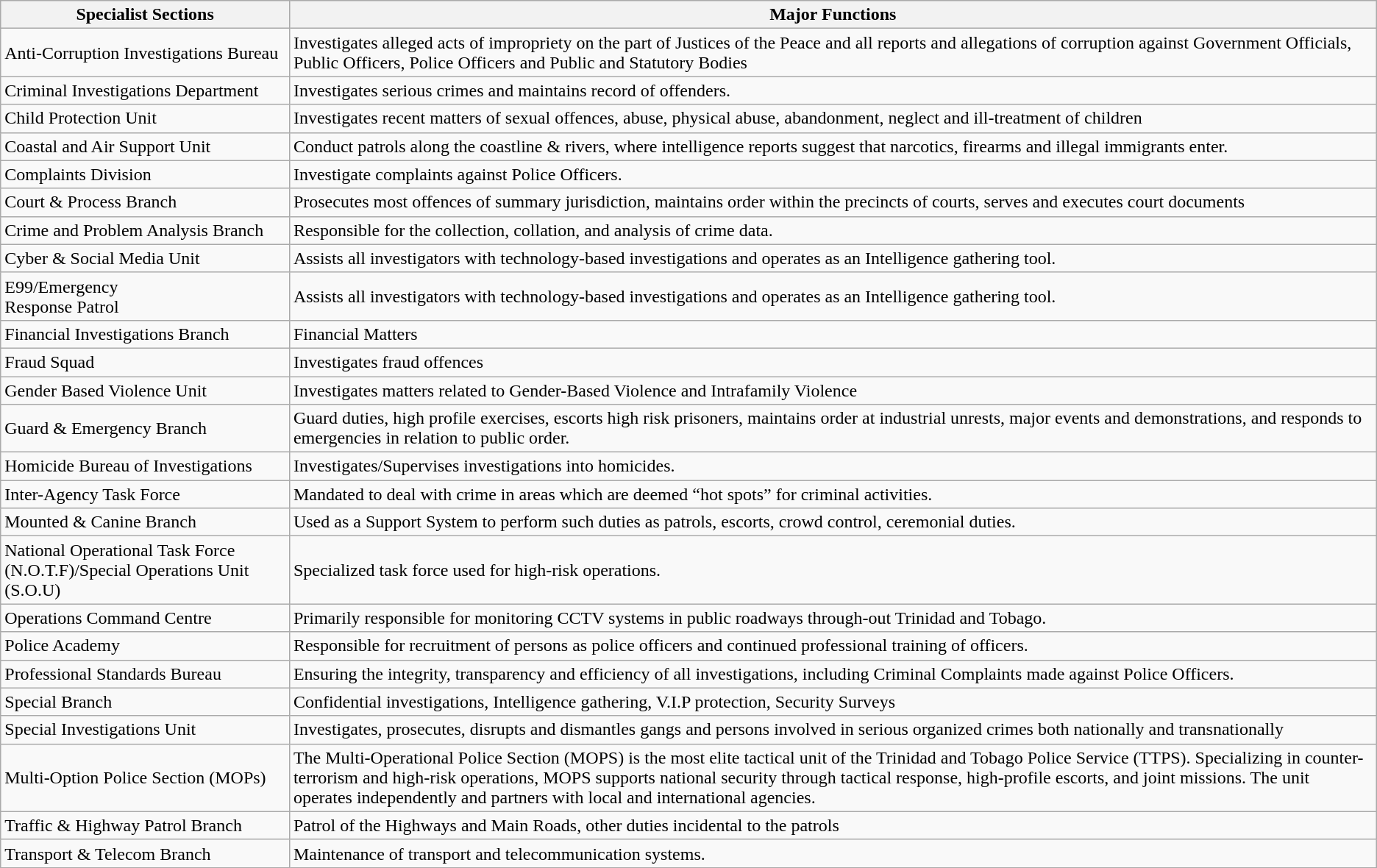<table class="wikitable">
<tr>
<th>Specialist Sections</th>
<th>Major Functions</th>
</tr>
<tr>
<td>Anti-Corruption Investigations Bureau</td>
<td>Investigates alleged acts of impropriety on the part of Justices of the Peace and all reports and allegations of corruption against Government Officials, Public Officers, Police Officers and Public and Statutory Bodies</td>
</tr>
<tr>
<td>Criminal Investigations Department</td>
<td>Investigates serious crimes and maintains record of offenders.</td>
</tr>
<tr>
<td>Child Protection Unit</td>
<td>Investigates recent matters of sexual offences, abuse, physical abuse, abandonment, neglect and ill-treatment of children</td>
</tr>
<tr>
<td>Coastal and Air Support Unit</td>
<td>Conduct patrols along the coastline & rivers, where intelligence reports suggest that narcotics, firearms and illegal immigrants enter.</td>
</tr>
<tr>
<td>Complaints Division</td>
<td>Investigate complaints against Police Officers.</td>
</tr>
<tr>
<td>Court & Process Branch</td>
<td>Prosecutes most offences of summary jurisdiction, maintains order within the precincts of courts, serves and executes court documents</td>
</tr>
<tr>
<td>Crime and Problem Analysis Branch</td>
<td>Responsible for the collection, collation, and analysis of crime data.</td>
</tr>
<tr>
<td>Cyber & Social Media Unit</td>
<td>Assists all investigators with technology-based investigations and operates as an Intelligence gathering tool.</td>
</tr>
<tr>
<td>E99/Emergency<br>Response Patrol</td>
<td>Assists all investigators with technology-based investigations and operates as an Intelligence gathering tool.</td>
</tr>
<tr>
<td>Financial Investigations Branch</td>
<td>Financial Matters</td>
</tr>
<tr>
<td>Fraud Squad</td>
<td>Investigates fraud offences</td>
</tr>
<tr>
<td>Gender Based Violence Unit</td>
<td>Investigates matters related to Gender-Based Violence and Intrafamily Violence</td>
</tr>
<tr>
<td>Guard & Emergency Branch</td>
<td>Guard duties, high profile exercises, escorts high risk prisoners, maintains order at industrial unrests, major events and demonstrations, and responds to emergencies in relation to public order.</td>
</tr>
<tr>
<td>Homicide Bureau of Investigations</td>
<td>Investigates/Supervises investigations into homicides.</td>
</tr>
<tr>
<td>Inter-Agency Task Force</td>
<td>Mandated to deal with crime in areas which are deemed “hot spots” for criminal activities.</td>
</tr>
<tr>
<td>Mounted & Canine Branch</td>
<td>Used as a Support System to perform such duties as patrols, escorts, crowd control, ceremonial duties.</td>
</tr>
<tr>
<td>National Operational Task Force (N.O.T.F)/Special Operations Unit (S.O.U)</td>
<td>Specialized task force used for high-risk operations.</td>
</tr>
<tr>
<td>Operations Command Centre</td>
<td>Primarily responsible for monitoring CCTV systems in public roadways through-out Trinidad and Tobago.</td>
</tr>
<tr>
<td>Police Academy</td>
<td>Responsible for recruitment of persons as police officers and continued professional training of officers.</td>
</tr>
<tr>
<td>Professional Standards Bureau</td>
<td>Ensuring the integrity, transparency and efficiency of all investigations, including Criminal Complaints made against Police Officers.</td>
</tr>
<tr>
<td>Special Branch</td>
<td>Confidential investigations, Intelligence gathering, V.I.P protection, Security Surveys</td>
</tr>
<tr>
<td>Special Investigations Unit</td>
<td>Investigates, prosecutes, disrupts and dismantles gangs and persons involved in serious organized crimes both nationally and transnationally</td>
</tr>
<tr>
<td>Multi-Option Police Section (MOPs)</td>
<td>The Multi-Operational Police Section (MOPS) is the most elite tactical unit of the Trinidad and Tobago Police Service (TTPS). Specializing in counter-terrorism and high-risk operations, MOPS supports national security through tactical response, high-profile escorts, and joint missions. The unit operates independently and partners with local and international agencies.</td>
</tr>
<tr>
<td>Traffic & Highway Patrol Branch</td>
<td>Patrol of the Highways and Main Roads, other duties incidental to the patrols</td>
</tr>
<tr>
<td>Transport & Telecom Branch</td>
<td>Maintenance of transport and telecommunication systems.</td>
</tr>
</table>
